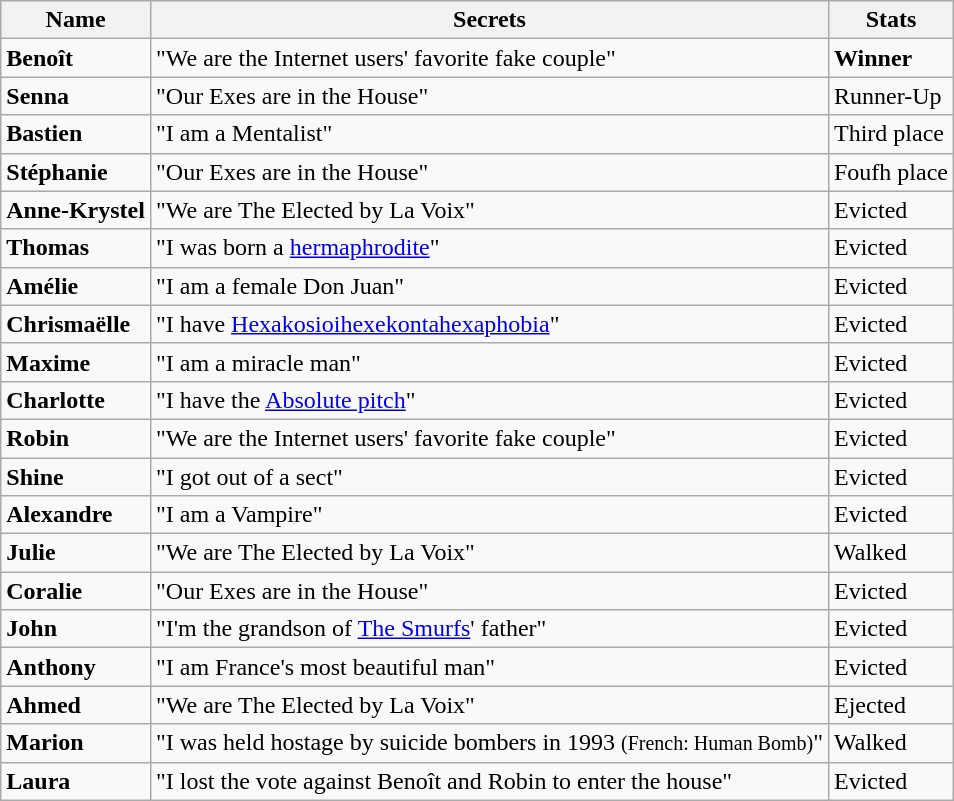<table class="wikitable">
<tr>
<th>Name</th>
<th>Secrets</th>
<th>Stats</th>
</tr>
<tr>
<td><strong>Benoît</strong></td>
<td>"We are the Internet users' favorite fake couple"</td>
<td><strong>Winner</strong></td>
</tr>
<tr>
<td><strong>Senna</strong></td>
<td>"Our Exes are in the House"</td>
<td>Runner-Up</td>
</tr>
<tr>
<td><strong>Bastien</strong></td>
<td>"I am a Mentalist"</td>
<td>Third place</td>
</tr>
<tr>
<td><strong>Stéphanie</strong></td>
<td>"Our Exes are in the House"</td>
<td>Foufh place</td>
</tr>
<tr>
<td><strong>Anne-Krystel</strong></td>
<td>"We are The Elected by La Voix"</td>
<td>Evicted</td>
</tr>
<tr>
<td><strong>Thomas</strong></td>
<td>"I was born a <a href='#'>hermaphrodite</a>"</td>
<td>Evicted</td>
</tr>
<tr>
<td><strong>Amélie</strong></td>
<td>"I am a female Don Juan"</td>
<td>Evicted</td>
</tr>
<tr>
<td><strong>Chrismaëlle</strong></td>
<td>"I have <a href='#'>Hexakosioihexekontahexaphobia</a>"</td>
<td>Evicted</td>
</tr>
<tr>
<td><strong>Maxime</strong></td>
<td>"I am a miracle man"</td>
<td>Evicted</td>
</tr>
<tr>
<td><strong>Charlotte</strong></td>
<td>"I have the <a href='#'>Absolute pitch</a>"</td>
<td>Evicted</td>
</tr>
<tr>
<td><strong>Robin</strong></td>
<td>"We are the Internet users' favorite fake couple"</td>
<td>Evicted</td>
</tr>
<tr>
<td><strong>Shine</strong></td>
<td>"I got out of a sect"</td>
<td>Evicted</td>
</tr>
<tr>
<td><strong>Alexandre</strong></td>
<td>"I am a Vampire"</td>
<td>Evicted</td>
</tr>
<tr>
<td><strong>Julie</strong></td>
<td>"We are The Elected by La Voix"</td>
<td>Walked</td>
</tr>
<tr>
<td><strong>Coralie</strong></td>
<td>"Our Exes are in the House"</td>
<td>Evicted</td>
</tr>
<tr>
<td><strong>John</strong></td>
<td>"I'm the grandson of <a href='#'>The Smurfs</a>' father"</td>
<td>Evicted</td>
</tr>
<tr>
<td><strong>Anthony</strong></td>
<td>"I am France's most beautiful man"</td>
<td>Evicted</td>
</tr>
<tr>
<td><strong>Ahmed</strong></td>
<td>"We are The Elected by La Voix"</td>
<td>Ejected</td>
</tr>
<tr>
<td><strong>Marion</strong></td>
<td>"I was held hostage by suicide bombers in 1993 <small>(French: Human Bomb)</small>"</td>
<td>Walked</td>
</tr>
<tr>
<td><strong>Laura</strong></td>
<td>"I lost the vote against Benoît and Robin to enter the house"</td>
<td>Evicted</td>
</tr>
</table>
